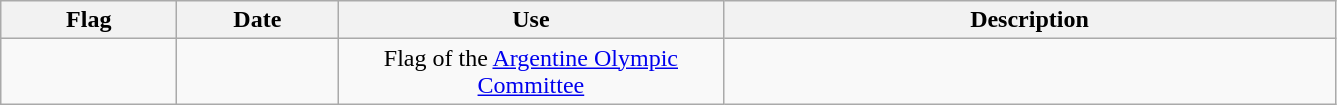<table class="wikitable" style="background:#f9f9f9; text-align:center">
<tr>
<th width="110">Flag</th>
<th width="100">Date</th>
<th width="250">Use</th>
<th width="400">Description</th>
</tr>
<tr>
<td></td>
<td></td>
<td>Flag of the <a href='#'>Argentine Olympic Committee</a></td>
<td></td>
</tr>
</table>
